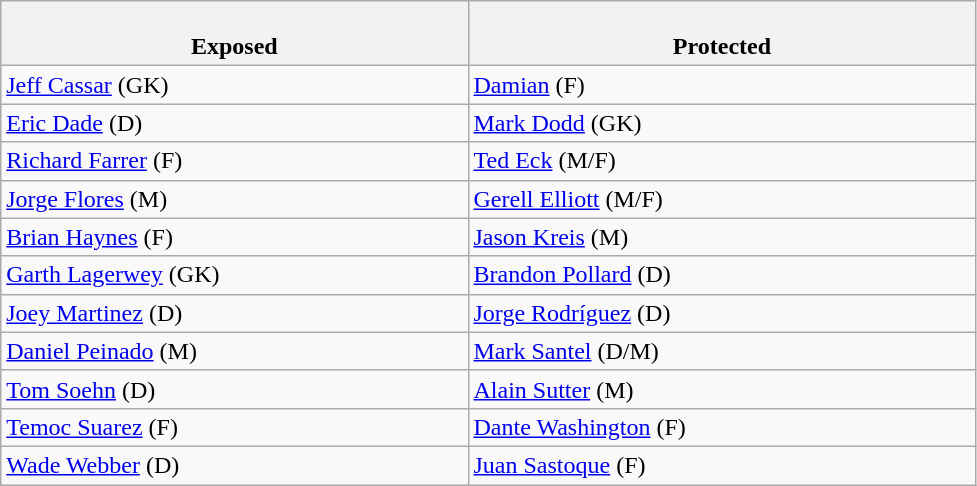<table class="wikitable">
<tr>
<th style="width:23%"><br>Exposed</th>
<th style="width:25%"><br>Protected</th>
</tr>
<tr>
<td><a href='#'>Jeff Cassar</a> (GK)</td>
<td><a href='#'>Damian</a> (F)</td>
</tr>
<tr>
<td><a href='#'>Eric Dade</a> (D)</td>
<td><a href='#'>Mark Dodd</a> (GK)</td>
</tr>
<tr>
<td><a href='#'>Richard Farrer</a> (F)</td>
<td><a href='#'>Ted Eck</a> (M/F)</td>
</tr>
<tr>
<td><a href='#'>Jorge Flores</a> (M)</td>
<td><a href='#'>Gerell Elliott</a> (M/F)</td>
</tr>
<tr>
<td><a href='#'>Brian Haynes</a> (F)</td>
<td><a href='#'>Jason Kreis</a> (M)</td>
</tr>
<tr>
<td><a href='#'>Garth Lagerwey</a> (GK)</td>
<td><a href='#'>Brandon Pollard</a> (D)</td>
</tr>
<tr>
<td><a href='#'>Joey Martinez</a> (D)</td>
<td><a href='#'>Jorge Rodríguez</a> (D)</td>
</tr>
<tr>
<td><a href='#'>Daniel Peinado</a> (M)</td>
<td><a href='#'>Mark Santel</a> (D/M)</td>
</tr>
<tr>
<td><a href='#'>Tom Soehn</a> (D)</td>
<td><a href='#'>Alain Sutter</a> (M)</td>
</tr>
<tr>
<td><a href='#'>Temoc Suarez</a> (F)</td>
<td><a href='#'>Dante Washington</a> (F)</td>
</tr>
<tr>
<td><a href='#'>Wade Webber</a> (D)</td>
<td><a href='#'>Juan Sastoque</a> (F)</td>
</tr>
</table>
